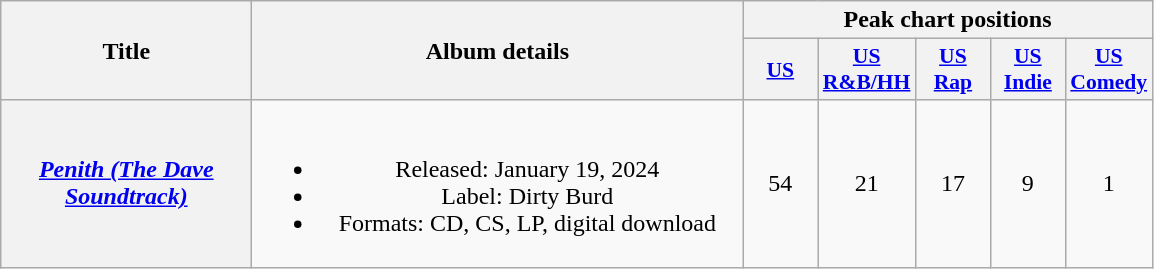<table class="wikitable plainrowheaders" style="text-align:center;">
<tr>
<th scope="col" rowspan="2" style="width:10em;">Title</th>
<th scope="col" rowspan="2" style="width:20em;">Album details</th>
<th scope="col" colspan="5">Peak chart positions</th>
</tr>
<tr>
<th scope="col" style="width:3em;font-size:90%;"><a href='#'>US</a><br></th>
<th scope="col" style="width:3em;font-size:90%;"><a href='#'>US<br>R&B/HH</a><br></th>
<th scope="col" style="width:3em;font-size:90%;"><a href='#'>US<br>Rap</a><br></th>
<th scope="col" style="width:3em;font-size:90%;"><a href='#'>US<br>Indie</a><br></th>
<th scope="col" style="width:3em;font-size:90%;"><a href='#'>US<br>Comedy</a><br></th>
</tr>
<tr>
<th scope="row"><em><a href='#'>Penith (The Dave Soundtrack)</a></em></th>
<td><br><ul><li>Released: January 19, 2024</li><li>Label: Dirty Burd</li><li>Formats: CD, CS, LP, digital download</li></ul></td>
<td>54</td>
<td>21</td>
<td>17</td>
<td>9</td>
<td>1</td>
</tr>
</table>
